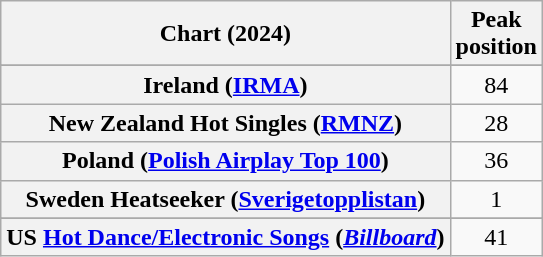<table class="wikitable sortable plainrowheaders" style="text-align:center">
<tr>
<th scope="col">Chart (2024)</th>
<th scope="col">Peak<br>position</th>
</tr>
<tr>
</tr>
<tr>
<th scope="row">Ireland (<a href='#'>IRMA</a>)</th>
<td>84</td>
</tr>
<tr>
<th scope="row">New Zealand Hot Singles (<a href='#'>RMNZ</a>)</th>
<td>28</td>
</tr>
<tr>
<th scope="row">Poland (<a href='#'>Polish Airplay Top 100</a>)</th>
<td>36</td>
</tr>
<tr>
<th scope="row">Sweden Heatseeker (<a href='#'>Sverigetopplistan</a>)</th>
<td>1</td>
</tr>
<tr>
</tr>
<tr>
<th scope="row">US <a href='#'>Hot Dance/Electronic Songs</a> (<em><a href='#'>Billboard</a></em>)</th>
<td>41</td>
</tr>
</table>
